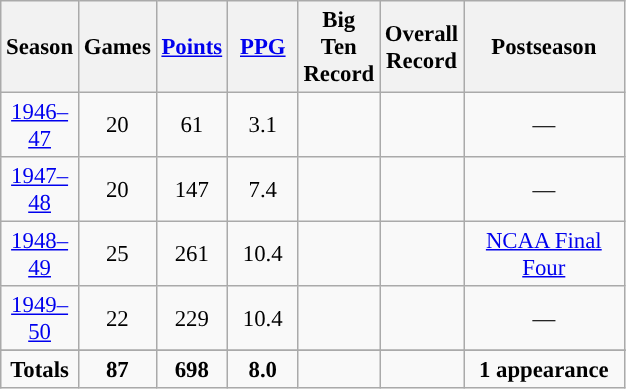<table class="wikitable sortable" style="text-align:center; font-size:95%;">
<tr>
<th width=40px>Season</th>
<th width=40px>Games</th>
<th width=40px><a href='#'>Points</a></th>
<th width=40px><a href='#'>PPG</a></th>
<th width=40px>Big Ten <br>Record</th>
<th width=40px>Overall <br>Record</th>
<th width=100px>Postseason</th>
</tr>
<tr>
<td><a href='#'>1946–47</a></td>
<td>20</td>
<td>61</td>
<td>3.1</td>
<td></td>
<td></td>
<td>—</td>
</tr>
<tr>
<td><a href='#'>1947–48</a></td>
<td>20</td>
<td>147</td>
<td>7.4</td>
<td></td>
<td></td>
<td>—</td>
</tr>
<tr>
<td><a href='#'>1948–49</a></td>
<td>25</td>
<td>261</td>
<td>10.4</td>
<td></td>
<td></td>
<td><a href='#'>NCAA Final Four</a></td>
</tr>
<tr>
<td><a href='#'>1949–50</a></td>
<td>22</td>
<td>229</td>
<td>10.4</td>
<td></td>
<td></td>
<td>—</td>
</tr>
<tr>
</tr>
<tr class="sortbottom">
<td><strong>Totals</strong></td>
<td><strong>87</strong></td>
<td><strong>698</strong></td>
<td><strong>8.0</strong></td>
<td><strong></strong></td>
<td><strong></strong></td>
<td><strong>1 appearance</strong></td>
</tr>
</table>
